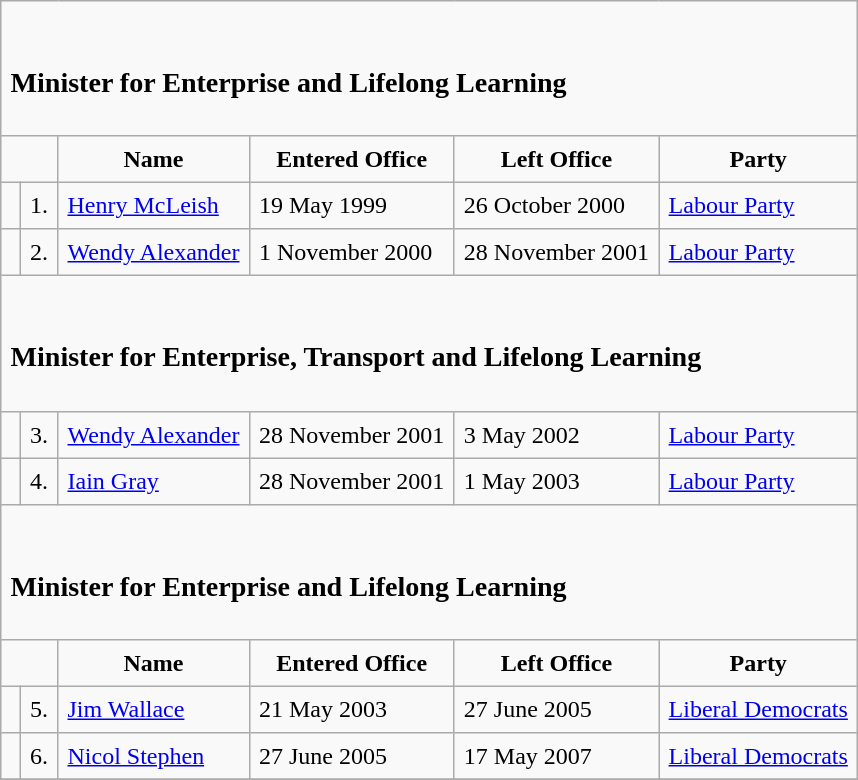<table border="1" cellpadding="6" cellspacing="0" style="margin: 0 0 0 1em; background: #f9f9f9; border: 1px #aaaaaa solid; border-collapse: collapse; ">
<tr>
<td colspan="6"><br><h3>Minister for Enterprise and Lifelong Learning</h3></td>
</tr>
<tr>
<th colspan="2"></th>
<th>Name</th>
<th>Entered Office</th>
<th>Left Office</th>
<th>Party</th>
</tr>
<tr>
<td></td>
<td>1.</td>
<td><a href='#'>Henry McLeish</a></td>
<td>19 May 1999</td>
<td>26 October 2000</td>
<td><a href='#'>Labour Party</a></td>
</tr>
<tr>
<td></td>
<td>2.</td>
<td><a href='#'>Wendy Alexander</a></td>
<td>1 November 2000</td>
<td>28 November 2001</td>
<td><a href='#'>Labour Party</a></td>
</tr>
<tr>
<td colspan="6"><br><h3>Minister for Enterprise, Transport and Lifelong Learning</h3></td>
</tr>
<tr>
<td></td>
<td>3.</td>
<td><a href='#'>Wendy Alexander</a></td>
<td>28 November 2001</td>
<td>3 May 2002</td>
<td><a href='#'>Labour Party</a></td>
</tr>
<tr>
<td></td>
<td>4.</td>
<td><a href='#'>Iain Gray</a></td>
<td>28 November 2001</td>
<td>1 May 2003</td>
<td><a href='#'>Labour Party</a></td>
</tr>
<tr>
<td colspan="6"><br><h3>Minister for Enterprise and Lifelong Learning</h3></td>
</tr>
<tr>
<th colspan="2"></th>
<th>Name</th>
<th>Entered Office</th>
<th>Left Office</th>
<th>Party</th>
</tr>
<tr>
<td></td>
<td>5.</td>
<td><a href='#'>Jim Wallace</a></td>
<td>21 May 2003</td>
<td>27 June 2005</td>
<td><a href='#'>Liberal Democrats</a></td>
</tr>
<tr>
<td></td>
<td>6.</td>
<td><a href='#'>Nicol Stephen</a></td>
<td>27 June 2005</td>
<td>17 May 2007</td>
<td><a href='#'>Liberal Democrats</a></td>
</tr>
<tr>
</tr>
</table>
